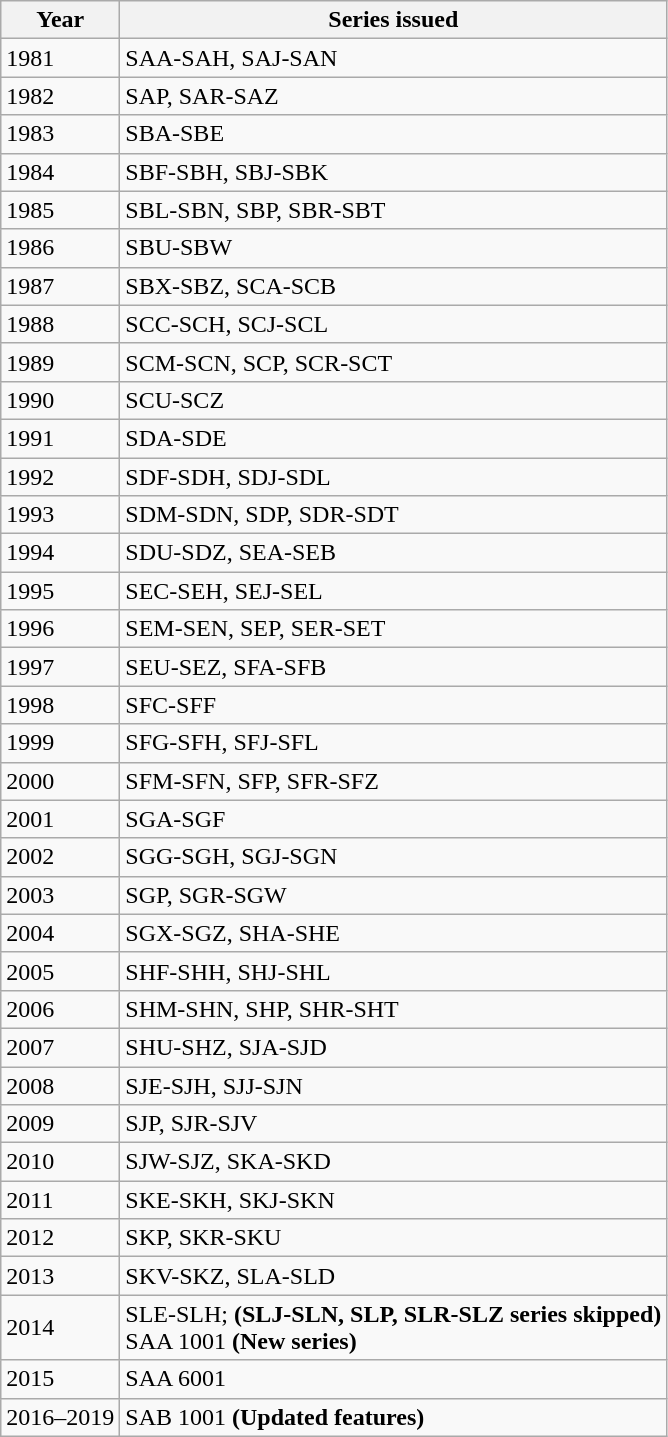<table class="wikitable">
<tr>
<th>Year</th>
<th>Series issued</th>
</tr>
<tr>
<td>1981</td>
<td>SAA-SAH, SAJ-SAN</td>
</tr>
<tr>
<td>1982</td>
<td>SAP, SAR-SAZ</td>
</tr>
<tr>
<td>1983</td>
<td>SBA-SBE</td>
</tr>
<tr>
<td>1984</td>
<td>SBF-SBH, SBJ-SBK</td>
</tr>
<tr>
<td>1985</td>
<td>SBL-SBN, SBP, SBR-SBT</td>
</tr>
<tr>
<td>1986</td>
<td>SBU-SBW</td>
</tr>
<tr>
<td>1987</td>
<td>SBX-SBZ, SCA-SCB</td>
</tr>
<tr>
<td>1988</td>
<td>SCC-SCH, SCJ-SCL</td>
</tr>
<tr>
<td>1989</td>
<td>SCM-SCN, SCP,  SCR-SCT</td>
</tr>
<tr>
<td>1990</td>
<td>SCU-SCZ</td>
</tr>
<tr>
<td>1991</td>
<td>SDA-SDE</td>
</tr>
<tr>
<td>1992</td>
<td>SDF-SDH, SDJ-SDL</td>
</tr>
<tr>
<td>1993</td>
<td>SDM-SDN, SDP, SDR-SDT</td>
</tr>
<tr>
<td>1994</td>
<td>SDU-SDZ, SEA-SEB</td>
</tr>
<tr>
<td>1995</td>
<td>SEC-SEH, SEJ-SEL</td>
</tr>
<tr>
<td>1996</td>
<td>SEM-SEN, SEP, SER-SET</td>
</tr>
<tr>
<td>1997</td>
<td>SEU-SEZ, SFA-SFB</td>
</tr>
<tr>
<td>1998</td>
<td>SFC-SFF</td>
</tr>
<tr>
<td>1999</td>
<td>SFG-SFH, SFJ-SFL</td>
</tr>
<tr>
<td>2000</td>
<td>SFM-SFN, SFP, SFR-SFZ</td>
</tr>
<tr>
<td>2001</td>
<td>SGA-SGF</td>
</tr>
<tr>
<td>2002</td>
<td>SGG-SGH, SGJ-SGN</td>
</tr>
<tr>
<td>2003</td>
<td>SGP, SGR-SGW</td>
</tr>
<tr>
<td>2004</td>
<td>SGX-SGZ, SHA-SHE</td>
</tr>
<tr>
<td>2005</td>
<td>SHF-SHH, SHJ-SHL</td>
</tr>
<tr>
<td>2006</td>
<td>SHM-SHN, SHP, SHR-SHT</td>
</tr>
<tr>
<td>2007</td>
<td>SHU-SHZ, SJA-SJD</td>
</tr>
<tr>
<td>2008</td>
<td>SJE-SJH, SJJ-SJN</td>
</tr>
<tr>
<td>2009</td>
<td>SJP, SJR-SJV</td>
</tr>
<tr>
<td>2010</td>
<td>SJW-SJZ, SKA-SKD</td>
</tr>
<tr>
<td>2011</td>
<td>SKE-SKH, SKJ-SKN</td>
</tr>
<tr>
<td>2012</td>
<td>SKP, SKR-SKU</td>
</tr>
<tr>
<td>2013</td>
<td>SKV-SKZ, SLA-SLD</td>
</tr>
<tr>
<td>2014</td>
<td>SLE-SLH; <strong>(SLJ-SLN, SLP, SLR-SLZ series skipped)</strong><br>SAA 1001 <strong>(New series)</strong></td>
</tr>
<tr>
<td>2015</td>
<td>SAA 6001</td>
</tr>
<tr>
<td>2016–2019</td>
<td>SAB 1001 <strong>(Updated features)</strong></td>
</tr>
</table>
